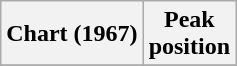<table class="wikitable sortable plainrowheaders" style="text-align:center">
<tr>
<th scope="col">Chart (1967)</th>
<th scope="col">Peak<br>position</th>
</tr>
<tr>
</tr>
</table>
